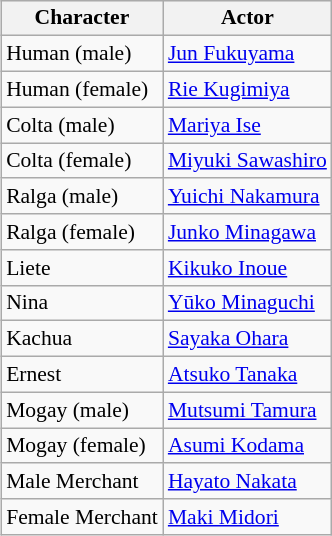<table class="wikitable collapsible collapsed" style="display:table; clear:none; float:right; font-size:90%; margin:0.25em; min-width: 14em;" cellpadding="3">
<tr>
<th scope="col">Character</th>
<th scope="col">Actor</th>
</tr>
<tr>
<td>Human (male)</td>
<td><a href='#'>Jun Fukuyama</a></td>
</tr>
<tr>
<td>Human (female)</td>
<td><a href='#'>Rie Kugimiya</a></td>
</tr>
<tr>
<td>Colta (male)</td>
<td><a href='#'>Mariya Ise</a></td>
</tr>
<tr>
<td>Colta (female)</td>
<td><a href='#'>Miyuki Sawashiro</a></td>
</tr>
<tr>
<td>Ralga (male)</td>
<td><a href='#'>Yuichi Nakamura</a></td>
</tr>
<tr>
<td>Ralga (female)</td>
<td><a href='#'>Junko Minagawa</a></td>
</tr>
<tr>
<td>Liete</td>
<td><a href='#'>Kikuko Inoue</a></td>
</tr>
<tr>
<td>Nina</td>
<td><a href='#'>Yūko Minaguchi</a></td>
</tr>
<tr>
<td>Kachua</td>
<td><a href='#'>Sayaka Ohara</a></td>
</tr>
<tr>
<td>Ernest</td>
<td><a href='#'>Atsuko Tanaka</a></td>
</tr>
<tr>
<td>Mogay (male)</td>
<td><a href='#'>Mutsumi Tamura</a></td>
</tr>
<tr>
<td>Mogay (female)</td>
<td><a href='#'>Asumi Kodama</a></td>
</tr>
<tr>
<td>Male Merchant</td>
<td><a href='#'>Hayato Nakata</a></td>
</tr>
<tr>
<td>Female Merchant</td>
<td><a href='#'>Maki Midori</a></td>
</tr>
</table>
